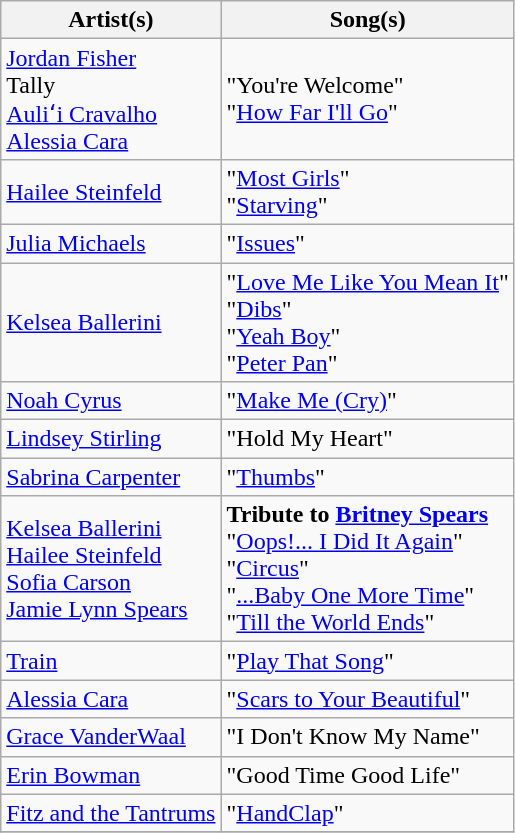<table class="wikitable plainrowheaders">
<tr>
<th scope="col">Artist(s)</th>
<th scope="col">Song(s)</th>
</tr>
<tr>
<td><a href='#'>Jordan Fisher</a><br>Tally<br><a href='#'>Auliʻi Cravalho</a><br><a href='#'>Alessia Cara</a></td>
<td>"You're Welcome"<br>"<a href='#'>How Far I'll Go</a>"</td>
</tr>
<tr>
<td><a href='#'>Hailee Steinfeld</a></td>
<td>"<a href='#'>Most Girls</a>"<br>"<a href='#'>Starving</a>"</td>
</tr>
<tr>
<td><a href='#'>Julia Michaels</a></td>
<td>"<a href='#'>Issues</a>"</td>
</tr>
<tr>
<td><a href='#'>Kelsea Ballerini</a></td>
<td>"<a href='#'>Love Me Like You Mean It</a>"<br>"<a href='#'>Dibs</a>"<br>"<a href='#'>Yeah Boy</a>"<br>"<a href='#'>Peter Pan</a>"</td>
</tr>
<tr>
<td><a href='#'>Noah Cyrus</a></td>
<td>"<a href='#'>Make Me (Cry)</a>" </td>
</tr>
<tr>
<td><a href='#'>Lindsey Stirling</a></td>
<td>"Hold My Heart" </td>
</tr>
<tr>
<td><a href='#'>Sabrina Carpenter</a></td>
<td>"<a href='#'>Thumbs</a>"</td>
</tr>
<tr>
<td><a href='#'>Kelsea Ballerini</a><br><a href='#'>Hailee Steinfeld</a><br><a href='#'>Sofia Carson</a><br><a href='#'>Jamie Lynn Spears</a></td>
<td><strong>Tribute to <a href='#'>Britney Spears</a></strong><br>"<a href='#'>Oops!... I Did It Again</a>"<br>"<a href='#'>Circus</a>"<br> "<a href='#'>...Baby One More Time</a>"<br>"<a href='#'>Till the World Ends</a>"</td>
</tr>
<tr>
<td><a href='#'>Train</a></td>
<td>"<a href='#'>Play That Song</a>"</td>
</tr>
<tr>
<td><a href='#'>Alessia Cara</a></td>
<td>"<a href='#'>Scars to Your Beautiful</a>"</td>
</tr>
<tr>
<td><a href='#'>Grace VanderWaal</a></td>
<td>"I Don't Know My Name"</td>
</tr>
<tr>
<td><a href='#'>Erin Bowman</a></td>
<td>"Good Time Good Life"</td>
</tr>
<tr>
<td><a href='#'>Fitz and the Tantrums</a></td>
<td>"<a href='#'>HandClap</a>"</td>
</tr>
<tr>
</tr>
</table>
